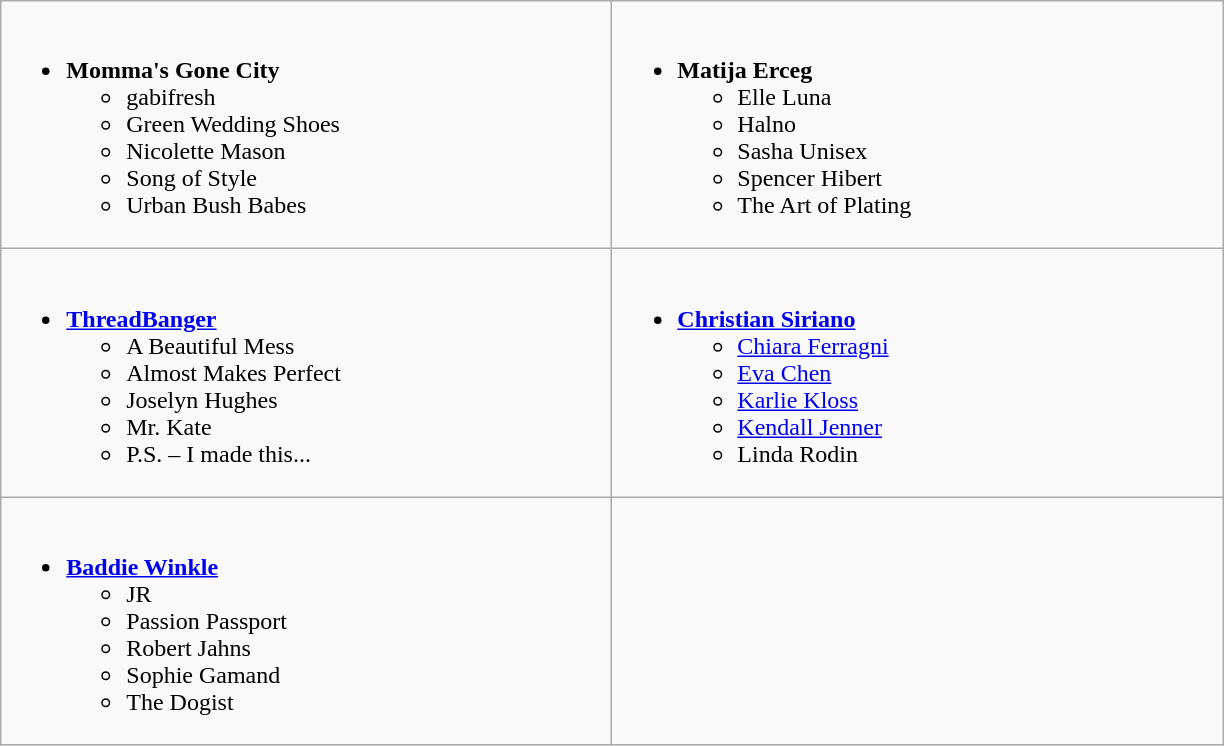<table class=wikitable>
<tr>
<td valign="top" width="400px"><br><ul><li><strong>Momma's Gone City</strong><ul><li>gabifresh</li><li>Green Wedding Shoes</li><li>Nicolette Mason</li><li>Song of Style</li><li>Urban Bush Babes</li></ul></li></ul></td>
<td valign="top" width="400px"><br><ul><li><strong>Matija Erceg</strong><ul><li>Elle Luna</li><li>Halno</li><li>Sasha Unisex</li><li>Spencer Hibert</li><li>The Art of Plating</li></ul></li></ul></td>
</tr>
<tr>
<td valign="top" width="400px"><br><ul><li><strong><a href='#'>ThreadBanger</a></strong><ul><li>A Beautiful Mess</li><li>Almost Makes Perfect</li><li>Joselyn Hughes</li><li>Mr. Kate</li><li>P.S. – I made this...</li></ul></li></ul></td>
<td valign="top" width="400px"><br><ul><li><strong><a href='#'>Christian Siriano</a></strong><ul><li><a href='#'>Chiara Ferragni</a></li><li><a href='#'>Eva Chen</a></li><li><a href='#'>Karlie Kloss</a></li><li><a href='#'>Kendall Jenner</a></li><li>Linda Rodin</li></ul></li></ul></td>
</tr>
<tr>
<td valign="top" width="400px"><br><ul><li><strong><a href='#'>Baddie Winkle</a></strong><ul><li>JR</li><li>Passion Passport</li><li>Robert Jahns</li><li>Sophie Gamand</li><li>The Dogist</li></ul></li></ul></td>
</tr>
</table>
